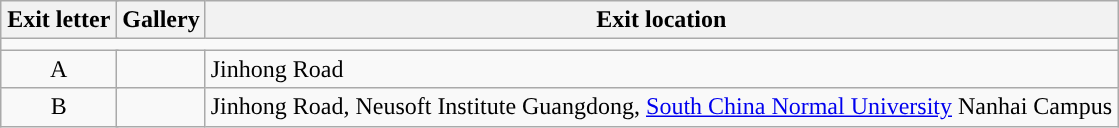<table class="wikitable">
<tr>
<th style="width:70px" colspan=2>Exit letter</th>
<th>Gallery</th>
<th>Exit location</th>
</tr>
<tr style="background:#">
<td colspan="4"></td>
</tr>
<tr>
<td align=center colspan=2>A</td>
<td></td>
<td>Jinhong Road</td>
</tr>
<tr>
<td align=center colspan=2>B</td>
<td></td>
<td>Jinhong Road, Neusoft Institute Guangdong, <a href='#'>South China Normal University</a> Nanhai Campus</td>
</tr>
</table>
